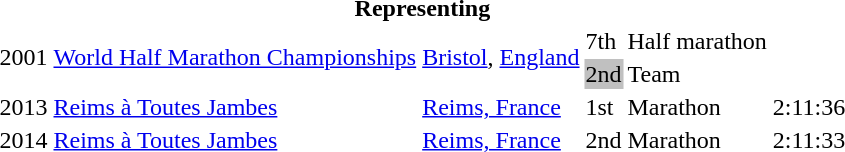<table>
<tr>
<th colspan="6">Representing </th>
</tr>
<tr>
<td rowspan=2>2001</td>
<td rowspan=2><a href='#'>World Half Marathon Championships</a></td>
<td rowspan=2><a href='#'>Bristol</a>, <a href='#'>England</a></td>
<td>7th</td>
<td>Half marathon</td>
<td></td>
</tr>
<tr>
<td bgcolor="silver">2nd</td>
<td>Team</td>
<td></td>
</tr>
<tr>
<td>2013</td>
<td><a href='#'>Reims à Toutes Jambes</a></td>
<td><a href='#'>Reims, France</a></td>
<td>1st</td>
<td>Marathon</td>
<td>2:11:36</td>
</tr>
<tr>
<td>2014</td>
<td><a href='#'>Reims à Toutes Jambes</a></td>
<td><a href='#'>Reims, France</a></td>
<td>2nd</td>
<td>Marathon</td>
<td>2:11:33</td>
</tr>
</table>
